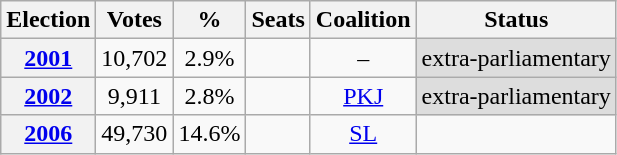<table class=wikitable style=text-align:center>
<tr>
<th>Election</th>
<th>Votes</th>
<th>%</th>
<th>Seats</th>
<th>Coalition</th>
<th>Status</th>
</tr>
<tr>
<th><a href='#'>2001</a></th>
<td>10,702</td>
<td>2.9%</td>
<td></td>
<td>–</td>
<td style="background:#ddd;">extra-parliamentary</td>
</tr>
<tr>
<th><a href='#'>2002</a></th>
<td>9,911</td>
<td>2.8%</td>
<td></td>
<td><a href='#'>PKJ</a></td>
<td style="background:#ddd;">extra-parliamentary</td>
</tr>
<tr>
<th><a href='#'>2006</a></th>
<td>49,730</td>
<td>14.6%</td>
<td></td>
<td><a href='#'>SL</a></td>
<td></td>
</tr>
</table>
